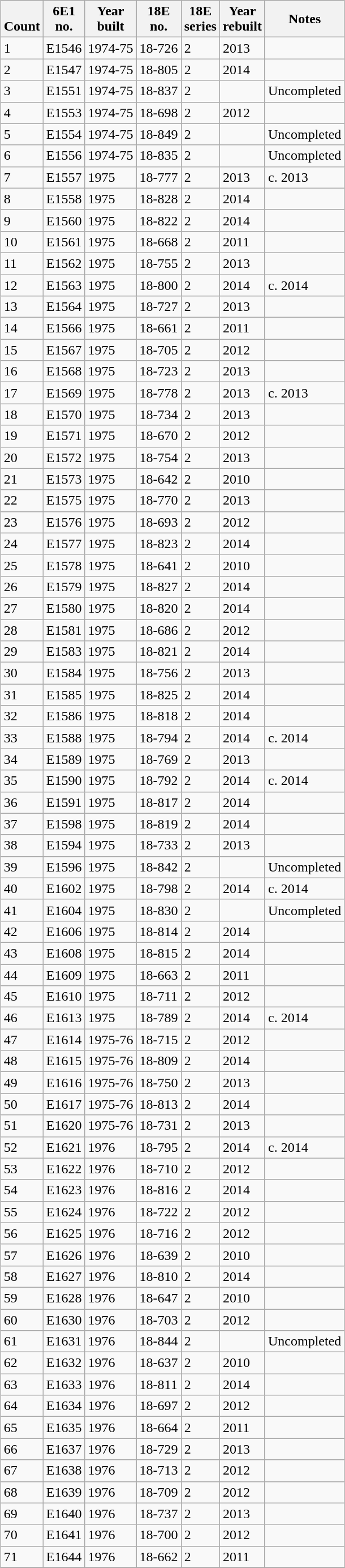<table class="wikitable collapsible collapsed sortable" style="margin:0.5em auto; font-size:100%;">
<tr>
<th><br>Count</th>
<th>6E1<br>no.</th>
<th>Year<br>built</th>
<th>18E<br>no.</th>
<th>18E<br>series</th>
<th>Year<br>rebuilt</th>
<th>Notes</th>
</tr>
<tr>
<td>1</td>
<td>E1546</td>
<td>1974-75</td>
<td>18-726</td>
<td>2</td>
<td>2013</td>
<td></td>
</tr>
<tr>
<td>2</td>
<td>E1547</td>
<td>1974-75</td>
<td>18-805</td>
<td>2</td>
<td>2014</td>
<td></td>
</tr>
<tr>
<td>3</td>
<td>E1551</td>
<td>1974-75</td>
<td>18-837</td>
<td>2</td>
<td></td>
<td>Uncompleted</td>
</tr>
<tr>
<td>4</td>
<td>E1553</td>
<td>1974-75</td>
<td>18-698</td>
<td>2</td>
<td>2012</td>
<td></td>
</tr>
<tr>
<td>5</td>
<td>E1554</td>
<td>1974-75</td>
<td>18-849</td>
<td>2</td>
<td></td>
<td>Uncompleted</td>
</tr>
<tr>
<td>6</td>
<td>E1556</td>
<td>1974-75</td>
<td>18-835</td>
<td>2</td>
<td></td>
<td>Uncompleted</td>
</tr>
<tr>
<td>7</td>
<td>E1557</td>
<td>1975</td>
<td>18-777</td>
<td>2</td>
<td>2013</td>
<td>c. 2013</td>
</tr>
<tr>
<td>8</td>
<td>E1558</td>
<td>1975</td>
<td>18-828</td>
<td>2</td>
<td>2014</td>
<td></td>
</tr>
<tr>
<td>9</td>
<td>E1560</td>
<td>1975</td>
<td>18-822</td>
<td>2</td>
<td>2014</td>
<td></td>
</tr>
<tr>
<td>10</td>
<td>E1561</td>
<td>1975</td>
<td>18-668</td>
<td>2</td>
<td>2011</td>
<td></td>
</tr>
<tr>
<td>11</td>
<td>E1562</td>
<td>1975</td>
<td>18-755</td>
<td>2</td>
<td>2013</td>
<td></td>
</tr>
<tr>
<td>12</td>
<td>E1563</td>
<td>1975</td>
<td>18-800</td>
<td>2</td>
<td>2014</td>
<td>c. 2014</td>
</tr>
<tr>
<td>13</td>
<td>E1564</td>
<td>1975</td>
<td>18-727</td>
<td>2</td>
<td>2013</td>
<td></td>
</tr>
<tr>
<td>14</td>
<td>E1566</td>
<td>1975</td>
<td>18-661</td>
<td>2</td>
<td>2011</td>
<td></td>
</tr>
<tr>
<td>15</td>
<td>E1567</td>
<td>1975</td>
<td>18-705</td>
<td>2</td>
<td>2012</td>
<td></td>
</tr>
<tr>
<td>16</td>
<td>E1568</td>
<td>1975</td>
<td>18-723</td>
<td>2</td>
<td>2013</td>
<td></td>
</tr>
<tr>
<td>17</td>
<td>E1569</td>
<td>1975</td>
<td>18-778</td>
<td>2</td>
<td>2013</td>
<td>c. 2013</td>
</tr>
<tr>
<td>18</td>
<td>E1570</td>
<td>1975</td>
<td>18-734</td>
<td>2</td>
<td>2013</td>
<td></td>
</tr>
<tr>
<td>19</td>
<td>E1571</td>
<td>1975</td>
<td>18-670</td>
<td>2</td>
<td>2012</td>
<td></td>
</tr>
<tr>
<td>20</td>
<td>E1572</td>
<td>1975</td>
<td>18-754</td>
<td>2</td>
<td>2013</td>
<td></td>
</tr>
<tr>
<td>21</td>
<td>E1573</td>
<td>1975</td>
<td>18-642</td>
<td>2</td>
<td>2010</td>
<td></td>
</tr>
<tr>
<td>22</td>
<td>E1575</td>
<td>1975</td>
<td>18-770</td>
<td>2</td>
<td>2013</td>
<td></td>
</tr>
<tr>
<td>23</td>
<td>E1576</td>
<td>1975</td>
<td>18-693</td>
<td>2</td>
<td>2012</td>
<td></td>
</tr>
<tr>
<td>24</td>
<td>E1577</td>
<td>1975</td>
<td>18-823</td>
<td>2</td>
<td>2014</td>
<td></td>
</tr>
<tr>
<td>25</td>
<td>E1578</td>
<td>1975</td>
<td>18-641</td>
<td>2</td>
<td>2010</td>
<td></td>
</tr>
<tr>
<td>26</td>
<td>E1579</td>
<td>1975</td>
<td>18-827</td>
<td>2</td>
<td>2014</td>
<td></td>
</tr>
<tr>
<td>27</td>
<td>E1580</td>
<td>1975</td>
<td>18-820</td>
<td>2</td>
<td>2014</td>
<td></td>
</tr>
<tr>
<td>28</td>
<td>E1581</td>
<td>1975</td>
<td>18-686</td>
<td>2</td>
<td>2012</td>
<td></td>
</tr>
<tr>
<td>29</td>
<td>E1583</td>
<td>1975</td>
<td>18-821</td>
<td>2</td>
<td>2014</td>
<td></td>
</tr>
<tr>
<td>30</td>
<td>E1584</td>
<td>1975</td>
<td>18-756</td>
<td>2</td>
<td>2013</td>
<td></td>
</tr>
<tr>
<td>31</td>
<td>E1585</td>
<td>1975</td>
<td>18-825</td>
<td>2</td>
<td>2014</td>
<td></td>
</tr>
<tr>
<td>32</td>
<td>E1586</td>
<td>1975</td>
<td>18-818</td>
<td>2</td>
<td>2014</td>
<td></td>
</tr>
<tr>
<td>33</td>
<td>E1588</td>
<td>1975</td>
<td>18-794</td>
<td>2</td>
<td>2014</td>
<td>c. 2014</td>
</tr>
<tr>
<td>34</td>
<td>E1589</td>
<td>1975</td>
<td>18-769</td>
<td>2</td>
<td>2013</td>
<td></td>
</tr>
<tr>
<td>35</td>
<td>E1590</td>
<td>1975</td>
<td>18-792</td>
<td>2</td>
<td>2014</td>
<td>c. 2014</td>
</tr>
<tr>
<td>36</td>
<td>E1591</td>
<td>1975</td>
<td>18-817</td>
<td>2</td>
<td>2014</td>
<td></td>
</tr>
<tr>
<td>37</td>
<td>E1598</td>
<td>1975</td>
<td>18-819</td>
<td>2</td>
<td>2014</td>
<td></td>
</tr>
<tr>
<td>38</td>
<td>E1594</td>
<td>1975</td>
<td>18-733</td>
<td>2</td>
<td>2013</td>
<td></td>
</tr>
<tr>
<td>39</td>
<td>E1596</td>
<td>1975</td>
<td>18-842</td>
<td>2</td>
<td></td>
<td>Uncompleted</td>
</tr>
<tr>
<td>40</td>
<td>E1602</td>
<td>1975</td>
<td>18-798</td>
<td>2</td>
<td>2014</td>
<td>c. 2014</td>
</tr>
<tr>
<td>41</td>
<td>E1604</td>
<td>1975</td>
<td>18-830</td>
<td>2</td>
<td></td>
<td>Uncompleted</td>
</tr>
<tr>
<td>42</td>
<td>E1606</td>
<td>1975</td>
<td>18-814</td>
<td>2</td>
<td>2014</td>
<td></td>
</tr>
<tr>
<td>43</td>
<td>E1608</td>
<td>1975</td>
<td>18-815</td>
<td>2</td>
<td>2014</td>
<td></td>
</tr>
<tr>
<td>44</td>
<td>E1609</td>
<td>1975</td>
<td>18-663</td>
<td>2</td>
<td>2011</td>
<td></td>
</tr>
<tr>
<td>45</td>
<td>E1610</td>
<td>1975</td>
<td>18-711</td>
<td>2</td>
<td>2012</td>
<td></td>
</tr>
<tr>
<td>46</td>
<td>E1613</td>
<td>1975</td>
<td>18-789</td>
<td>2</td>
<td>2014</td>
<td>c. 2014</td>
</tr>
<tr>
<td>47</td>
<td>E1614</td>
<td>1975-76</td>
<td>18-715</td>
<td>2</td>
<td>2012</td>
<td></td>
</tr>
<tr>
<td>48</td>
<td>E1615</td>
<td>1975-76</td>
<td>18-809</td>
<td>2</td>
<td>2014</td>
<td></td>
</tr>
<tr>
<td>49</td>
<td>E1616</td>
<td>1975-76</td>
<td>18-750</td>
<td>2</td>
<td>2013</td>
<td></td>
</tr>
<tr>
<td>50</td>
<td>E1617</td>
<td>1975-76</td>
<td>18-813</td>
<td>2</td>
<td>2014</td>
<td></td>
</tr>
<tr>
<td>51</td>
<td>E1620</td>
<td>1975-76</td>
<td>18-731</td>
<td>2</td>
<td>2013</td>
<td></td>
</tr>
<tr>
<td>52</td>
<td>E1621</td>
<td>1976</td>
<td>18-795</td>
<td>2</td>
<td>2014</td>
<td>c. 2014</td>
</tr>
<tr>
<td>53</td>
<td>E1622</td>
<td>1976</td>
<td>18-710</td>
<td>2</td>
<td>2012</td>
<td></td>
</tr>
<tr>
<td>54</td>
<td>E1623</td>
<td>1976</td>
<td>18-816</td>
<td>2</td>
<td>2014</td>
<td></td>
</tr>
<tr>
<td>55</td>
<td>E1624</td>
<td>1976</td>
<td>18-722</td>
<td>2</td>
<td>2012</td>
<td></td>
</tr>
<tr>
<td>56</td>
<td>E1625</td>
<td>1976</td>
<td>18-716</td>
<td>2</td>
<td>2012</td>
<td></td>
</tr>
<tr>
<td>57</td>
<td>E1626</td>
<td>1976</td>
<td>18-639</td>
<td>2</td>
<td>2010</td>
<td></td>
</tr>
<tr>
<td>58</td>
<td>E1627</td>
<td>1976</td>
<td>18-810</td>
<td>2</td>
<td>2014</td>
<td></td>
</tr>
<tr>
<td>59</td>
<td>E1628</td>
<td>1976</td>
<td>18-647</td>
<td>2</td>
<td>2010</td>
<td></td>
</tr>
<tr>
<td>60</td>
<td>E1630</td>
<td>1976</td>
<td>18-703</td>
<td>2</td>
<td>2012</td>
<td></td>
</tr>
<tr>
<td>61</td>
<td>E1631</td>
<td>1976</td>
<td>18-844</td>
<td>2</td>
<td></td>
<td>Uncompleted</td>
</tr>
<tr>
<td>62</td>
<td>E1632</td>
<td>1976</td>
<td>18-637</td>
<td>2</td>
<td>2010</td>
<td></td>
</tr>
<tr>
<td>63</td>
<td>E1633</td>
<td>1976</td>
<td>18-811</td>
<td>2</td>
<td>2014</td>
<td></td>
</tr>
<tr>
<td>64</td>
<td>E1634</td>
<td>1976</td>
<td>18-697</td>
<td>2</td>
<td>2012</td>
<td></td>
</tr>
<tr>
<td>65</td>
<td>E1635</td>
<td>1976</td>
<td>18-664</td>
<td>2</td>
<td>2011</td>
<td></td>
</tr>
<tr>
<td>66</td>
<td>E1637</td>
<td>1976</td>
<td>18-729</td>
<td>2</td>
<td>2013</td>
<td></td>
</tr>
<tr>
<td>67</td>
<td>E1638</td>
<td>1976</td>
<td>18-713</td>
<td>2</td>
<td>2012</td>
<td></td>
</tr>
<tr>
<td>68</td>
<td>E1639</td>
<td>1976</td>
<td>18-709</td>
<td>2</td>
<td>2012</td>
<td></td>
</tr>
<tr>
<td>69</td>
<td>E1640</td>
<td>1976</td>
<td>18-737</td>
<td>2</td>
<td>2013</td>
<td></td>
</tr>
<tr>
<td>70</td>
<td>E1641</td>
<td>1976</td>
<td>18-700</td>
<td>2</td>
<td>2012</td>
<td></td>
</tr>
<tr>
<td>71</td>
<td>E1644</td>
<td>1976</td>
<td>18-662</td>
<td>2</td>
<td>2011</td>
<td></td>
</tr>
<tr>
</tr>
</table>
